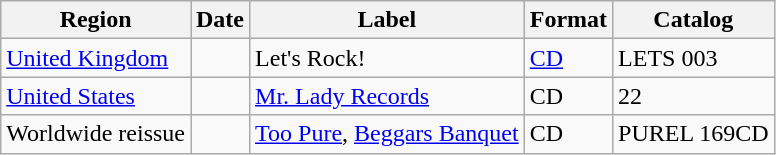<table class="wikitable">
<tr>
<th>Region</th>
<th>Date</th>
<th>Label</th>
<th>Format</th>
<th>Catalog</th>
</tr>
<tr>
<td><a href='#'>United Kingdom</a></td>
<td></td>
<td>Let's Rock!</td>
<td><a href='#'>CD</a></td>
<td>LETS 003</td>
</tr>
<tr>
<td><a href='#'>United States</a></td>
<td></td>
<td><a href='#'>Mr. Lady Records</a></td>
<td>CD</td>
<td>22</td>
</tr>
<tr>
<td>Worldwide reissue</td>
<td></td>
<td><a href='#'>Too Pure</a>, <a href='#'>Beggars Banquet</a></td>
<td>CD</td>
<td>PUREL 169CD</td>
</tr>
</table>
